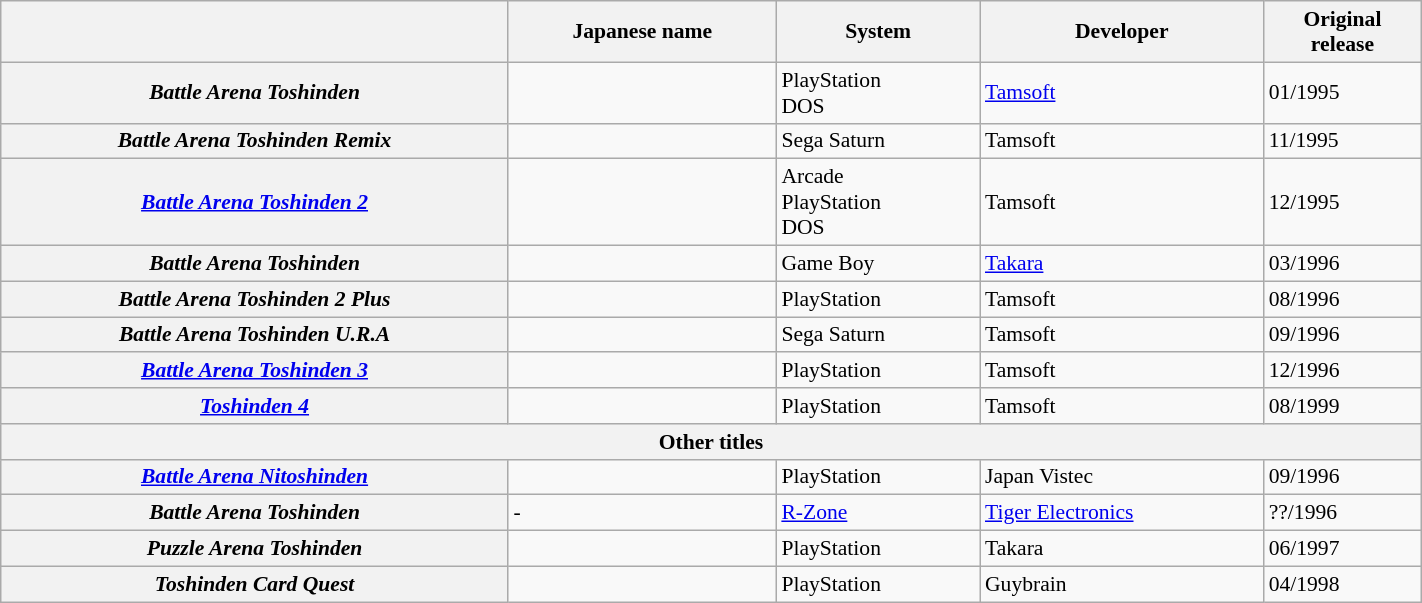<table class="wikitable" style="min-width: 75%; font-size: 90%;">
<tr>
<th scope="col"></th>
<th scope="col">Japanese name</th>
<th scope="col">System</th>
<th>Developer</th>
<th scope="col">Original<br>release</th>
</tr>
<tr style="vertical-align: middle;">
<th scope="row" style="white-space: nowrap;"><strong><em>Battle Arena Toshinden</em></strong></th>
<td style="white-space: nowrap;"></td>
<td>PlayStation<br>DOS</td>
<td><a href='#'>Tamsoft</a></td>
<td style="white-space: nowrap;">01/1995</td>
</tr>
<tr style="vertical-align: middle;">
<th scope="row" style="white-space: nowrap;"><strong><em>Battle Arena Toshinden Remix</em></strong></th>
<td style="white-space: nowrap;"></td>
<td>Sega Saturn</td>
<td>Tamsoft</td>
<td style="white-space: nowrap;">11/1995</td>
</tr>
<tr style="vertical-align: middle;">
<th scope="row" style="white-space: nowrap;"><em><a href='#'>Battle Arena Toshinden 2</a></em></th>
<td style="white-space: nowrap;"></td>
<td>Arcade<br>PlayStation<br>DOS</td>
<td>Tamsoft</td>
<td style="white-space: nowrap;">12/1995</td>
</tr>
<tr style="vertical-align: middle;">
<th scope="row" style="white-space: nowrap;"><strong><em>Battle Arena Toshinden</em></strong></th>
<td style="white-space: nowrap;"></td>
<td>Game Boy</td>
<td><a href='#'>Takara</a></td>
<td style="white-space: nowrap;">03/1996</td>
</tr>
<tr>
<th><em>Battle Arena Toshinden 2 Plus</em></th>
<td></td>
<td>PlayStation</td>
<td>Tamsoft</td>
<td>08/1996</td>
</tr>
<tr>
<th><em>Battle Arena Toshinden U.R.A</em></th>
<td></td>
<td>Sega Saturn</td>
<td>Tamsoft</td>
<td>09/1996</td>
</tr>
<tr>
<th><em><a href='#'>Battle Arena Toshinden 3</a></em></th>
<td></td>
<td>PlayStation</td>
<td>Tamsoft</td>
<td>12/1996</td>
</tr>
<tr>
<th><em><a href='#'>Toshinden 4</a></em></th>
<td></td>
<td>PlayStation</td>
<td>Tamsoft</td>
<td>08/1999</td>
</tr>
<tr>
<th colspan="5">Other titles</th>
</tr>
<tr>
<th><em><a href='#'>Battle Arena Nitoshinden</a></em></th>
<td></td>
<td>PlayStation</td>
<td>Japan Vistec</td>
<td>09/1996</td>
</tr>
<tr>
<th><strong><em>Battle Arena Toshinden</em></strong></th>
<td>-</td>
<td><a href='#'>R-Zone</a><strong><em></em></strong></td>
<td><a href='#'>Tiger Electronics</a></td>
<td>??/1996</td>
</tr>
<tr>
<th><em>Puzzle Arena Toshinden</em></th>
<td><small></small></td>
<td>PlayStation</td>
<td>Takara</td>
<td>06/1997</td>
</tr>
<tr>
<th><em>Toshinden Card Quest</em></th>
<td><small></small></td>
<td>PlayStation</td>
<td>Guybrain</td>
<td>04/1998</td>
</tr>
</table>
